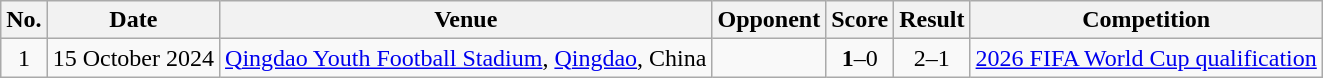<table class="wikitable sortable">
<tr>
<th scope="col">No.</th>
<th scope="col">Date</th>
<th scope="col">Venue</th>
<th scope="col">Opponent</th>
<th scope="col">Score</th>
<th scope="col">Result</th>
<th scope="col">Competition</th>
</tr>
<tr>
<td style="text-align:center">1</td>
<td>15 October 2024</td>
<td><a href='#'>Qingdao Youth Football Stadium</a>, <a href='#'>Qingdao</a>, China</td>
<td></td>
<td align=center><strong>1</strong>–0</td>
<td align=center>2–1</td>
<td><a href='#'>2026 FIFA World Cup qualification</a></td>
</tr>
</table>
